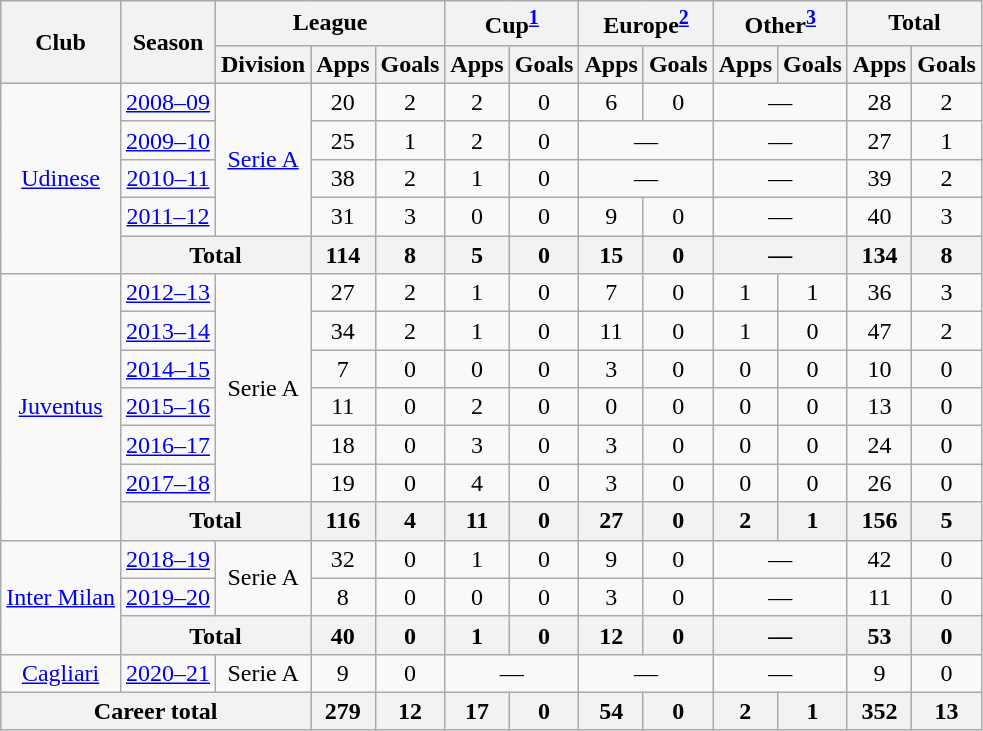<table class="wikitable" style="text-align: center">
<tr>
<th rowspan="2">Club</th>
<th rowspan="2">Season</th>
<th colspan="3">League</th>
<th colspan="2">Cup<sup><a href='#'>1</a></sup></th>
<th colspan="2">Europe<sup><a href='#'>2</a></sup></th>
<th colspan="2">Other<sup><a href='#'>3</a></sup></th>
<th colspan="2">Total</th>
</tr>
<tr>
<th>Division</th>
<th>Apps</th>
<th>Goals</th>
<th>Apps</th>
<th>Goals</th>
<th>Apps</th>
<th>Goals</th>
<th>Apps</th>
<th>Goals</th>
<th>Apps</th>
<th>Goals</th>
</tr>
<tr>
<td rowspan="5"><a href='#'>Udinese</a></td>
<td><a href='#'>2008–09</a></td>
<td rowspan="4"><a href='#'>Serie A</a></td>
<td>20</td>
<td>2</td>
<td>2</td>
<td>0</td>
<td>6</td>
<td>0</td>
<td colspan="2">—</td>
<td>28</td>
<td>2</td>
</tr>
<tr>
<td><a href='#'>2009–10</a></td>
<td>25</td>
<td>1</td>
<td>2</td>
<td>0</td>
<td colspan="2">—</td>
<td colspan="2">—</td>
<td>27</td>
<td>1</td>
</tr>
<tr>
<td><a href='#'>2010–11</a></td>
<td>38</td>
<td>2</td>
<td>1</td>
<td>0</td>
<td colspan="2">—</td>
<td colspan="2">—</td>
<td>39</td>
<td>2</td>
</tr>
<tr>
<td><a href='#'>2011–12</a></td>
<td>31</td>
<td>3</td>
<td>0</td>
<td>0</td>
<td>9</td>
<td>0</td>
<td colspan="2">—</td>
<td>40</td>
<td>3</td>
</tr>
<tr>
<th colspan="2">Total</th>
<th>114</th>
<th>8</th>
<th>5</th>
<th>0</th>
<th>15</th>
<th>0</th>
<th colspan="2">—</th>
<th>134</th>
<th>8</th>
</tr>
<tr>
<td rowspan="7"><a href='#'>Juventus</a></td>
<td><a href='#'>2012–13</a></td>
<td rowspan="6">Serie A</td>
<td>27</td>
<td>2</td>
<td>1</td>
<td>0</td>
<td>7</td>
<td>0</td>
<td>1</td>
<td>1</td>
<td>36</td>
<td>3</td>
</tr>
<tr>
<td><a href='#'>2013–14</a></td>
<td>34</td>
<td>2</td>
<td>1</td>
<td>0</td>
<td>11</td>
<td>0</td>
<td>1</td>
<td>0</td>
<td>47</td>
<td>2</td>
</tr>
<tr>
<td><a href='#'>2014–15</a></td>
<td>7</td>
<td>0</td>
<td>0</td>
<td>0</td>
<td>3</td>
<td>0</td>
<td>0</td>
<td>0</td>
<td>10</td>
<td>0</td>
</tr>
<tr>
<td><a href='#'>2015–16</a></td>
<td>11</td>
<td>0</td>
<td>2</td>
<td>0</td>
<td>0</td>
<td>0</td>
<td>0</td>
<td>0</td>
<td>13</td>
<td>0</td>
</tr>
<tr>
<td><a href='#'>2016–17</a></td>
<td>18</td>
<td>0</td>
<td>3</td>
<td>0</td>
<td>3</td>
<td>0</td>
<td>0</td>
<td>0</td>
<td>24</td>
<td>0</td>
</tr>
<tr>
<td><a href='#'>2017–18</a></td>
<td>19</td>
<td>0</td>
<td>4</td>
<td>0</td>
<td>3</td>
<td>0</td>
<td>0</td>
<td>0</td>
<td>26</td>
<td>0</td>
</tr>
<tr>
<th colspan="2">Total</th>
<th>116</th>
<th>4</th>
<th>11</th>
<th>0</th>
<th>27</th>
<th>0</th>
<th>2</th>
<th>1</th>
<th>156</th>
<th>5</th>
</tr>
<tr>
<td rowspan="3"><a href='#'>Inter Milan</a></td>
<td><a href='#'>2018–19</a></td>
<td rowspan="2">Serie A</td>
<td>32</td>
<td>0</td>
<td>1</td>
<td>0</td>
<td>9</td>
<td>0</td>
<td colspan="2">—</td>
<td>42</td>
<td>0</td>
</tr>
<tr>
<td><a href='#'>2019–20</a></td>
<td>8</td>
<td>0</td>
<td>0</td>
<td>0</td>
<td>3</td>
<td>0</td>
<td colspan="2">—</td>
<td>11</td>
<td>0</td>
</tr>
<tr>
<th colspan="2">Total</th>
<th>40</th>
<th>0</th>
<th>1</th>
<th>0</th>
<th>12</th>
<th>0</th>
<th colspan="2">—</th>
<th>53</th>
<th>0</th>
</tr>
<tr>
<td><a href='#'>Cagliari</a></td>
<td><a href='#'>2020–21</a></td>
<td>Serie A</td>
<td>9</td>
<td>0</td>
<td colspan="2">—</td>
<td colspan="2">—</td>
<td colspan="2">—</td>
<td>9</td>
<td>0</td>
</tr>
<tr>
<th colspan="3">Career total</th>
<th>279</th>
<th>12</th>
<th>17</th>
<th>0</th>
<th>54</th>
<th>0</th>
<th>2</th>
<th>1</th>
<th>352</th>
<th>13</th>
</tr>
</table>
